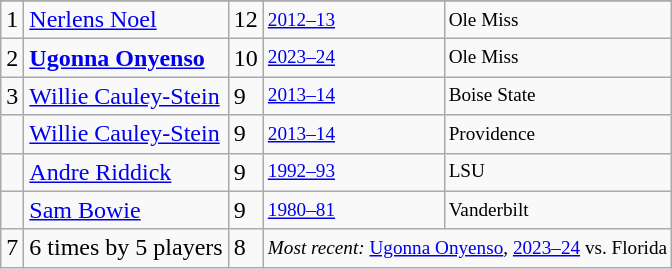<table class="wikitable">
<tr>
</tr>
<tr>
<td>1</td>
<td><a href='#'>Nerlens Noel</a></td>
<td>12</td>
<td style="font-size:80%;"><a href='#'>2012–13</a></td>
<td style="font-size:80%;">Ole Miss</td>
</tr>
<tr>
<td>2</td>
<td><strong><a href='#'>Ugonna Onyenso</a></strong></td>
<td>10</td>
<td style="font-size:80%;"><a href='#'>2023–24</a></td>
<td style="font-size:80%;">Ole Miss</td>
</tr>
<tr>
<td>3</td>
<td><a href='#'>Willie Cauley-Stein</a></td>
<td>9</td>
<td style="font-size:80%;"><a href='#'>2013–14</a></td>
<td style="font-size:80%;">Boise State</td>
</tr>
<tr>
<td></td>
<td><a href='#'>Willie Cauley-Stein</a></td>
<td>9</td>
<td style="font-size:80%;"><a href='#'>2013–14</a></td>
<td style="font-size:80%;">Providence</td>
</tr>
<tr>
<td></td>
<td><a href='#'>Andre Riddick</a></td>
<td>9</td>
<td style="font-size:80%;"><a href='#'>1992–93</a></td>
<td style="font-size:80%;">LSU</td>
</tr>
<tr>
<td></td>
<td><a href='#'>Sam Bowie</a></td>
<td>9</td>
<td style="font-size:80%;"><a href='#'>1980–81</a></td>
<td style="font-size:80%;">Vanderbilt</td>
</tr>
<tr>
<td>7</td>
<td>6 times by 5 players</td>
<td>8</td>
<td colspan=2 style="font-size:80%;"><em>Most recent:</em> <a href='#'>Ugonna Onyenso</a>, <a href='#'>2023–24</a> vs. Florida</td>
</tr>
</table>
